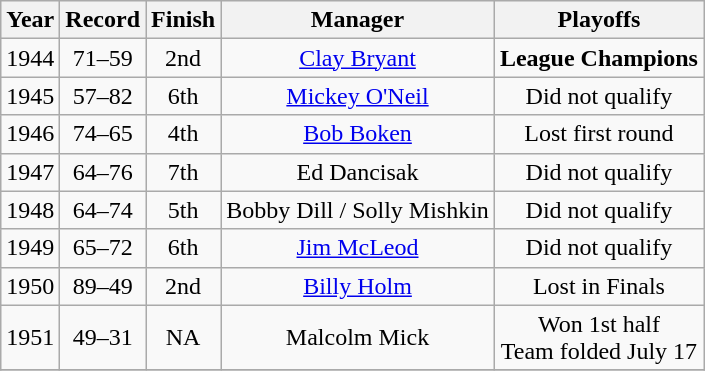<table class="wikitable">
<tr style="background: #F2F2F2;">
<th>Year</th>
<th>Record</th>
<th>Finish</th>
<th>Manager</th>
<th>Playoffs</th>
</tr>
<tr align=center>
<td>1944</td>
<td>71–59</td>
<td>2nd</td>
<td><a href='#'>Clay Bryant</a></td>
<td><strong>League Champions</strong></td>
</tr>
<tr align=center>
<td>1945</td>
<td>57–82</td>
<td>6th</td>
<td><a href='#'>Mickey O'Neil</a></td>
<td>Did not qualify</td>
</tr>
<tr align=center>
<td>1946</td>
<td>74–65</td>
<td>4th</td>
<td><a href='#'>Bob Boken</a></td>
<td>Lost first round</td>
</tr>
<tr align=center>
<td>1947</td>
<td>64–76</td>
<td>7th</td>
<td>Ed Dancisak</td>
<td>Did not qualify</td>
</tr>
<tr align=center>
<td>1948</td>
<td>64–74</td>
<td>5th</td>
<td>Bobby Dill / Solly Mishkin</td>
<td>Did not qualify</td>
</tr>
<tr align=center>
<td>1949</td>
<td>65–72</td>
<td>6th</td>
<td><a href='#'>Jim McLeod</a></td>
<td>Did not qualify</td>
</tr>
<tr align=center>
<td>1950</td>
<td>89–49</td>
<td>2nd</td>
<td><a href='#'>Billy Holm</a></td>
<td>Lost in Finals</td>
</tr>
<tr align=center>
<td>1951</td>
<td>49–31</td>
<td>NA</td>
<td>Malcolm Mick</td>
<td>Won 1st half<br> Team folded July 17</td>
</tr>
<tr align=center>
</tr>
</table>
